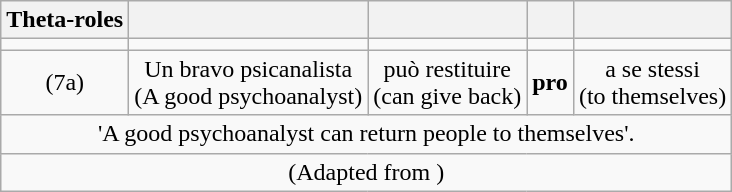<table class="wikitable" style="text-align: center">
<tr>
<th>Theta-roles</th>
<th><AGENT></th>
<th></th>
<th><THEME></th>
<th><GOAL></th>
</tr>
<tr>
<td></td>
<td></td>
<td></td>
<td></td>
<td></td>
</tr>
<tr>
<td>(7a)</td>
<td>Un bravo psicanalista<br>(A good psychoanalyst)</td>
<td>può restituire<br>(can give back)</td>
<td><strong>pro</strong></td>
<td>a se stessi<br>(to themselves)</td>
</tr>
<tr>
<td colspan="5">'A good psychoanalyst can return people to themselves'.</td>
</tr>
<tr>
<td colspan="5">(Adapted from )</td>
</tr>
</table>
